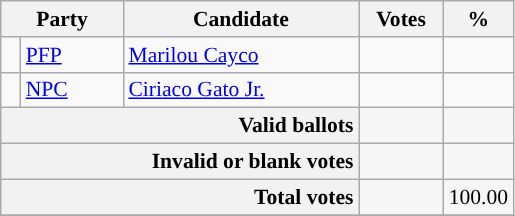<table class="wikitable" style="font-size:90%; text-align:right;">
<tr>
<th colspan="2" style="width:75px;">Party</th>
<th style="width:150px;">Candidate</th>
<th style="width:50px;">Votes</th>
<th style="width:10px;">%</th>
</tr>
<tr>
<td style="background:"></td>
<td style="text-align:left;"><a href='#'>PFP</a></td>
<td style="text-align:left;"><a href='#'>Marilou Cayco</a></td>
<td></td>
<td></td>
</tr>
<tr>
<td style="background:"></td>
<td style="text-align:left;"><a href='#'>NPC</a></td>
<td style="text-align:left;"><a href='#'>Ciriaco Gato Jr.</a></td>
<td></td>
<td></td>
</tr>
<tr style="background-color:#F6F6F6">
<th colspan="3" style="text-align:right;">Valid ballots</th>
<td></td>
<td></td>
</tr>
<tr style="background-color:#F6F6F6">
<th colspan="3" style="text-align:right;">Invalid or blank votes</th>
<td></td>
<td></td>
</tr>
<tr style="background-color:#F6F6F6">
<th colspan="3" style="text-align:right;">Total votes</th>
<td></td>
<td>100.00</td>
</tr>
<tr style="background-color:#F6F6F6">
</tr>
</table>
